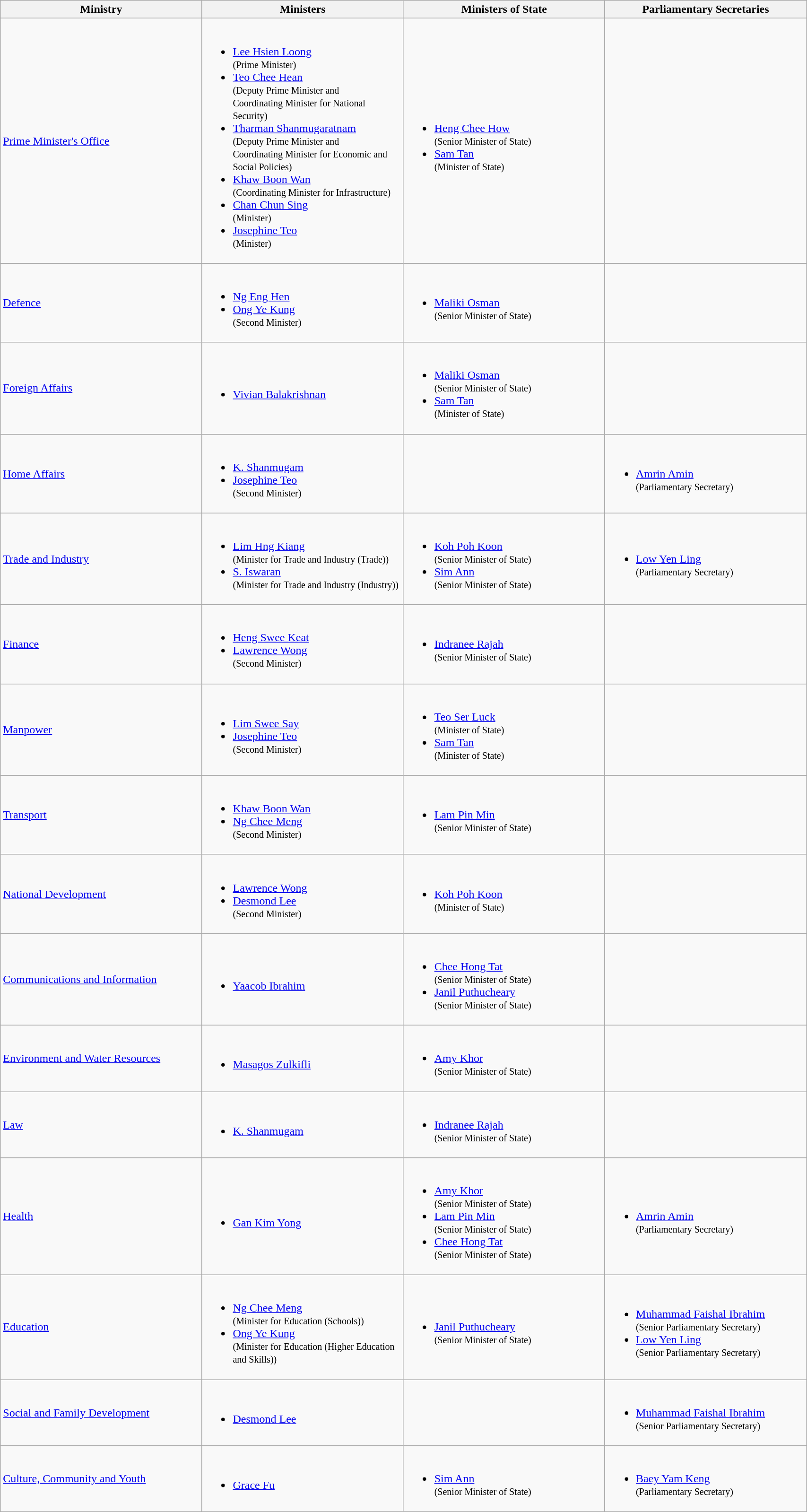<table class="wikitable" style="width:90%">
<tr>
<th width= 25%>Ministry</th>
<th width= 25%>Ministers</th>
<th width= 25%>Ministers of State</th>
<th width= 25%>Parliamentary Secretaries</th>
</tr>
<tr>
<td><a href='#'>Prime Minister's Office</a></td>
<td><br><ul><li><a href='#'>Lee Hsien Loong</a><br><small>(Prime Minister)</small></li><li><a href='#'>Teo Chee Hean</a><br><small>(Deputy Prime Minister and <br>Coordinating Minister for National Security)</small></li><li><a href='#'>Tharman Shanmugaratnam</a><br><small>(Deputy Prime Minister and<br>Coordinating Minister for Economic and Social Policies)</small></li><li><a href='#'>Khaw Boon Wan</a><br><small>(Coordinating Minister for Infrastructure)</small></li><li><a href='#'>Chan Chun Sing</a><br><small>(Minister)</small></li><li><a href='#'>Josephine Teo</a><br><small>(Minister)</small></li></ul></td>
<td><br><ul><li><a href='#'>Heng Chee How</a><br><small>(Senior Minister of State)</small></li><li><a href='#'>Sam Tan</a><br><small>(Minister of State)</small></li></ul></td>
<td></td>
</tr>
<tr>
<td><a href='#'>Defence</a></td>
<td><br><ul><li><a href='#'>Ng Eng Hen</a></li><li><a href='#'>Ong Ye Kung</a><br><small>(Second Minister)</small></li></ul></td>
<td><br><ul><li><a href='#'>Maliki Osman</a><br><small>(Senior Minister of State)</small></li></ul></td>
<td></td>
</tr>
<tr>
<td><a href='#'>Foreign Affairs</a></td>
<td><br><ul><li><a href='#'>Vivian Balakrishnan</a></li></ul></td>
<td><br><ul><li><a href='#'>Maliki Osman</a><br><small>(Senior Minister of State)</small></li><li><a href='#'>Sam Tan</a><br><small>(Minister of State)</small></li></ul></td>
<td></td>
</tr>
<tr>
<td><a href='#'>Home Affairs</a></td>
<td><br><ul><li><a href='#'>K. Shanmugam</a></li><li><a href='#'>Josephine Teo</a><br><small>(Second Minister)</small></li></ul></td>
<td></td>
<td><br><ul><li><a href='#'>Amrin Amin</a><br><small>(Parliamentary Secretary)</small></li></ul></td>
</tr>
<tr>
<td><a href='#'>Trade and Industry</a></td>
<td><br><ul><li><a href='#'>Lim Hng Kiang</a><br><small>(Minister for Trade and Industry (Trade))</small></li><li><a href='#'>S. Iswaran</a><br><small>(Minister for Trade and Industry (Industry))</small></li></ul></td>
<td><br><ul><li><a href='#'>Koh Poh Koon</a><br><small>(Senior Minister of State)</small></li><li><a href='#'>Sim Ann</a><br><small>(Senior Minister of State)</small></li></ul></td>
<td><br><ul><li><a href='#'>Low Yen Ling</a><br><small>(Parliamentary Secretary)</small></li></ul></td>
</tr>
<tr>
<td><a href='#'>Finance</a></td>
<td><br><ul><li><a href='#'>Heng Swee Keat</a></li><li><a href='#'>Lawrence Wong</a><br><small>(Second Minister)</small></li></ul></td>
<td><br><ul><li><a href='#'>Indranee Rajah</a><br><small>(Senior Minister of State)</small></li></ul></td>
<td></td>
</tr>
<tr>
<td><a href='#'>Manpower</a></td>
<td><br><ul><li><a href='#'>Lim Swee Say</a></li><li><a href='#'>Josephine Teo</a><br><small>(Second Minister)</small></li></ul></td>
<td><br><ul><li><a href='#'>Teo Ser Luck</a><br><small>(Minister of State)</small></li><li><a href='#'>Sam Tan</a><br><small>(Minister of State)</small></li></ul></td>
<td></td>
</tr>
<tr>
<td><a href='#'>Transport</a></td>
<td><br><ul><li><a href='#'>Khaw Boon Wan</a></li><li><a href='#'>Ng Chee Meng</a> <br><small>(Second Minister)</small></li></ul></td>
<td><br><ul><li><a href='#'>Lam Pin Min</a><br><small>(Senior Minister of State)</small></li></ul></td>
<td></td>
</tr>
<tr>
<td><a href='#'>National Development</a></td>
<td><br><ul><li><a href='#'>Lawrence Wong</a></li><li><a href='#'>Desmond Lee</a><br><small>(Second Minister)</small></li></ul></td>
<td><br><ul><li><a href='#'>Koh Poh Koon</a><br><small>(Minister of State)</small></li></ul></td>
<td></td>
</tr>
<tr>
<td><a href='#'>Communications and Information</a></td>
<td><br><ul><li><a href='#'>Yaacob Ibrahim</a></li></ul></td>
<td><br><ul><li><a href='#'>Chee Hong Tat</a><br><small>(Senior Minister of State)</small></li><li><a href='#'>Janil Puthucheary</a><br><small>(Senior Minister of State)</small></li></ul></td>
<td></td>
</tr>
<tr>
<td><a href='#'>Environment and Water Resources</a></td>
<td><br><ul><li><a href='#'>Masagos Zulkifli</a></li></ul></td>
<td><br><ul><li><a href='#'>Amy Khor</a><br><small>(Senior Minister of State)</small></li></ul></td>
<td></td>
</tr>
<tr>
<td><a href='#'>Law</a></td>
<td><br><ul><li><a href='#'>K. Shanmugam</a></li></ul></td>
<td><br><ul><li><a href='#'>Indranee Rajah</a><br><small>(Senior Minister of State)</small></li></ul></td>
<td></td>
</tr>
<tr>
<td><a href='#'>Health</a></td>
<td><br><ul><li><a href='#'>Gan Kim Yong</a></li></ul></td>
<td><br><ul><li><a href='#'>Amy Khor</a><br><small>(Senior Minister of State)</small></li><li><a href='#'>Lam Pin Min</a><br><small>(Senior Minister of State)</small></li><li><a href='#'>Chee Hong Tat</a><br><small>(Senior Minister of State)</small></li></ul></td>
<td><br><ul><li><a href='#'>Amrin Amin</a><br><small>(Parliamentary Secretary)</small></li></ul></td>
</tr>
<tr>
<td><a href='#'>Education</a></td>
<td><br><ul><li><a href='#'>Ng Chee Meng</a><br><small>(Minister for Education (Schools))</small></li><li><a href='#'>Ong Ye Kung</a><br><small>(Minister for Education (Higher Education and Skills))</small></li></ul></td>
<td><br><ul><li><a href='#'>Janil Puthucheary</a><br><small>(Senior Minister of State)</small></li></ul></td>
<td><br><ul><li><a href='#'>Muhammad Faishal Ibrahim</a><br><small>(Senior Parliamentary Secretary)</small></li><li><a href='#'>Low Yen Ling</a><br><small>(Senior Parliamentary Secretary)</small></li></ul></td>
</tr>
<tr>
<td><a href='#'>Social and Family Development</a></td>
<td><br><ul><li><a href='#'>Desmond Lee</a></li></ul></td>
<td></td>
<td><br><ul><li><a href='#'>Muhammad Faishal Ibrahim</a><br><small>(Senior Parliamentary Secretary)</small></li></ul></td>
</tr>
<tr>
<td><a href='#'>Culture, Community and Youth</a></td>
<td><br><ul><li><a href='#'>Grace Fu</a></li></ul></td>
<td><br><ul><li><a href='#'>Sim Ann</a><br><small>(Senior Minister of State)</small></li></ul></td>
<td><br><ul><li><a href='#'>Baey Yam Keng</a><br><small>(Parliamentary Secretary)</small></li></ul></td>
</tr>
</table>
